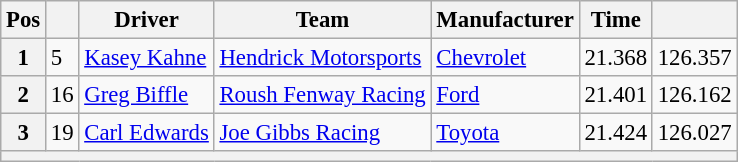<table class="wikitable" style="font-size:95%">
<tr>
<th>Pos</th>
<th></th>
<th>Driver</th>
<th>Team</th>
<th>Manufacturer</th>
<th>Time</th>
<th></th>
</tr>
<tr>
<th>1</th>
<td>5</td>
<td><a href='#'>Kasey Kahne</a></td>
<td><a href='#'>Hendrick Motorsports</a></td>
<td><a href='#'>Chevrolet</a></td>
<td>21.368</td>
<td>126.357</td>
</tr>
<tr>
<th>2</th>
<td>16</td>
<td><a href='#'>Greg Biffle</a></td>
<td><a href='#'>Roush Fenway Racing</a></td>
<td><a href='#'>Ford</a></td>
<td>21.401</td>
<td>126.162</td>
</tr>
<tr>
<th>3</th>
<td>19</td>
<td><a href='#'>Carl Edwards</a></td>
<td><a href='#'>Joe Gibbs Racing</a></td>
<td><a href='#'>Toyota</a></td>
<td>21.424</td>
<td>126.027</td>
</tr>
<tr>
<th colspan="7"></th>
</tr>
</table>
